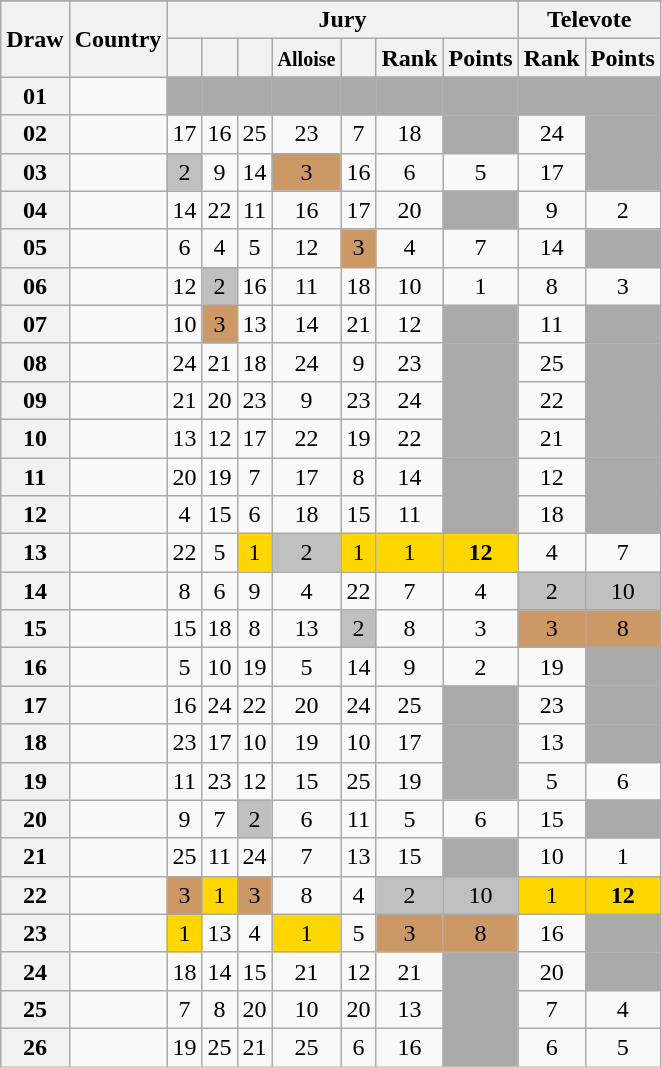<table class="sortable wikitable collapsible plainrowheaders" style="text-align:center;">
<tr>
</tr>
<tr>
<th scope="col" rowspan="2">Draw</th>
<th scope="col" rowspan="2">Country</th>
<th scope="col" colspan="7">Jury</th>
<th scope="col" colspan="2">Televote</th>
</tr>
<tr>
<th scope="col"><small></small></th>
<th scope="col"><small></small></th>
<th scope="col"><small></small></th>
<th scope="col"><small>Alloise</small></th>
<th scope="col"><small></small></th>
<th scope="col">Rank</th>
<th scope="col">Points</th>
<th scope="col">Rank</th>
<th scope="col">Points</th>
</tr>
<tr class="sortbottom">
<th scope="row" style="text-align:center;">01</th>
<td style="text-align:left;"></td>
<td style="background:#AAAAAA;"></td>
<td style="background:#AAAAAA;"></td>
<td style="background:#AAAAAA;"></td>
<td style="background:#AAAAAA;"></td>
<td style="background:#AAAAAA;"></td>
<td style="background:#AAAAAA;"></td>
<td style="background:#AAAAAA;"></td>
<td style="background:#AAAAAA;"></td>
<td style="background:#AAAAAA;"></td>
</tr>
<tr>
<th scope="row" style="text-align:center;">02</th>
<td style="text-align:left;"></td>
<td>17</td>
<td>16</td>
<td>25</td>
<td>23</td>
<td>7</td>
<td>18</td>
<td style="background:#AAAAAA;"></td>
<td>24</td>
<td style="background:#AAAAAA;"></td>
</tr>
<tr>
<th scope="row" style="text-align:center;">03</th>
<td style="text-align:left;"></td>
<td style="background:silver;">2</td>
<td>9</td>
<td>14</td>
<td style="background:#CC9966;">3</td>
<td>16</td>
<td>6</td>
<td>5</td>
<td>17</td>
<td style="background:#AAAAAA;"></td>
</tr>
<tr>
<th scope="row" style="text-align:center;">04</th>
<td style="text-align:left;"></td>
<td>14</td>
<td>22</td>
<td>11</td>
<td>16</td>
<td>17</td>
<td>20</td>
<td style="background:#AAAAAA;"></td>
<td>9</td>
<td>2</td>
</tr>
<tr>
<th scope="row" style="text-align:center;">05</th>
<td style="text-align:left;"></td>
<td>6</td>
<td>4</td>
<td>5</td>
<td>12</td>
<td style="background:#CC9966;">3</td>
<td>4</td>
<td>7</td>
<td>14</td>
<td style="background:#AAAAAA;"></td>
</tr>
<tr>
<th scope="row" style="text-align:center;">06</th>
<td style="text-align:left;"></td>
<td>12</td>
<td style="background:silver;">2</td>
<td>16</td>
<td>11</td>
<td>18</td>
<td>10</td>
<td>1</td>
<td>8</td>
<td>3</td>
</tr>
<tr>
<th scope="row" style="text-align:center;">07</th>
<td style="text-align:left;"></td>
<td>10</td>
<td style="background:#CC9966;">3</td>
<td>13</td>
<td>14</td>
<td>21</td>
<td>12</td>
<td style="background:#AAAAAA;"></td>
<td>11</td>
<td style="background:#AAAAAA;"></td>
</tr>
<tr>
<th scope="row" style="text-align:center;">08</th>
<td style="text-align:left;"></td>
<td>24</td>
<td>21</td>
<td>18</td>
<td>24</td>
<td>9</td>
<td>23</td>
<td style="background:#AAAAAA;"></td>
<td>25</td>
<td style="background:#AAAAAA;"></td>
</tr>
<tr>
<th scope="row" style="text-align:center;">09</th>
<td style="text-align:left;"></td>
<td>21</td>
<td>20</td>
<td>23</td>
<td>9</td>
<td>23</td>
<td>24</td>
<td style="background:#AAAAAA;"></td>
<td>22</td>
<td style="background:#AAAAAA;"></td>
</tr>
<tr>
<th scope="row" style="text-align:center;">10</th>
<td style="text-align:left;"></td>
<td>13</td>
<td>12</td>
<td>17</td>
<td>22</td>
<td>19</td>
<td>22</td>
<td style="background:#AAAAAA;"></td>
<td>21</td>
<td style="background:#AAAAAA;"></td>
</tr>
<tr>
<th scope="row" style="text-align:center;">11</th>
<td style="text-align:left;"></td>
<td>20</td>
<td>19</td>
<td>7</td>
<td>17</td>
<td>8</td>
<td>14</td>
<td style="background:#AAAAAA;"></td>
<td>12</td>
<td style="background:#AAAAAA;"></td>
</tr>
<tr>
<th scope="row" style="text-align:center;">12</th>
<td style="text-align:left;"></td>
<td>4</td>
<td>15</td>
<td>6</td>
<td>18</td>
<td>15</td>
<td>11</td>
<td style="background:#AAAAAA;"></td>
<td>18</td>
<td style="background:#AAAAAA;"></td>
</tr>
<tr>
<th scope="row" style="text-align:center;">13</th>
<td style="text-align:left;"></td>
<td>22</td>
<td>5</td>
<td style="background:gold;">1</td>
<td style="background:silver;">2</td>
<td style="background:gold;">1</td>
<td style="background:gold;">1</td>
<td style="background:gold;"><strong>12</strong></td>
<td>4</td>
<td>7</td>
</tr>
<tr>
<th scope="row" style="text-align:center;">14</th>
<td style="text-align:left;"></td>
<td>8</td>
<td>6</td>
<td>9</td>
<td>4</td>
<td>22</td>
<td>7</td>
<td>4</td>
<td style="background:silver;">2</td>
<td style="background:silver;">10</td>
</tr>
<tr>
<th scope="row" style="text-align:center;">15</th>
<td style="text-align:left;"></td>
<td>15</td>
<td>18</td>
<td>8</td>
<td>13</td>
<td style="background:silver;">2</td>
<td>8</td>
<td>3</td>
<td style="background:#CC9966;">3</td>
<td style="background:#CC9966;">8</td>
</tr>
<tr>
<th scope="row" style="text-align:center;">16</th>
<td style="text-align:left;"></td>
<td>5</td>
<td>10</td>
<td>19</td>
<td>5</td>
<td>14</td>
<td>9</td>
<td>2</td>
<td>19</td>
<td style="background:#AAAAAA;"></td>
</tr>
<tr>
<th scope="row" style="text-align:center;">17</th>
<td style="text-align:left;"></td>
<td>16</td>
<td>24</td>
<td>22</td>
<td>20</td>
<td>24</td>
<td>25</td>
<td style="background:#AAAAAA;"></td>
<td>23</td>
<td style="background:#AAAAAA;"></td>
</tr>
<tr>
<th scope="row" style="text-align:center;">18</th>
<td style="text-align:left;"></td>
<td>23</td>
<td>17</td>
<td>10</td>
<td>19</td>
<td>10</td>
<td>17</td>
<td style="background:#AAAAAA;"></td>
<td>13</td>
<td style="background:#AAAAAA;"></td>
</tr>
<tr>
<th scope="row" style="text-align:center;">19</th>
<td style="text-align:left;"></td>
<td>11</td>
<td>23</td>
<td>12</td>
<td>15</td>
<td>25</td>
<td>19</td>
<td style="background:#AAAAAA;"></td>
<td>5</td>
<td>6</td>
</tr>
<tr>
<th scope="row" style="text-align:center;">20</th>
<td style="text-align:left;"></td>
<td>9</td>
<td>7</td>
<td style="background:silver;">2</td>
<td>6</td>
<td>11</td>
<td>5</td>
<td>6</td>
<td>15</td>
<td style="background:#AAAAAA;"></td>
</tr>
<tr>
<th scope="row" style="text-align:center;">21</th>
<td style="text-align:left;"></td>
<td>25</td>
<td>11</td>
<td>24</td>
<td>7</td>
<td>13</td>
<td>15</td>
<td style="background:#AAAAAA;"></td>
<td>10</td>
<td>1</td>
</tr>
<tr>
<th scope="row" style="text-align:center;">22</th>
<td style="text-align:left;"></td>
<td style="background:#CC9966;">3</td>
<td style="background:gold;">1</td>
<td style="background:#CC9966;">3</td>
<td>8</td>
<td>4</td>
<td style="background:silver;">2</td>
<td style="background:silver;">10</td>
<td style="background:gold;">1</td>
<td style="background:gold;"><strong>12</strong></td>
</tr>
<tr>
<th scope="row" style="text-align:center;">23</th>
<td style="text-align:left;"></td>
<td style="background:gold;">1</td>
<td>13</td>
<td>4</td>
<td style="background:gold;">1</td>
<td>5</td>
<td style="background:#CC9966;">3</td>
<td style="background:#CC9966;">8</td>
<td>16</td>
<td style="background:#AAAAAA;"></td>
</tr>
<tr>
<th scope="row" style="text-align:center;">24</th>
<td style="text-align:left;"></td>
<td>18</td>
<td>14</td>
<td>15</td>
<td>21</td>
<td>12</td>
<td>21</td>
<td style="background:#AAAAAA;"></td>
<td>20</td>
<td style="background:#AAAAAA;"></td>
</tr>
<tr>
<th scope="row" style="text-align:center;">25</th>
<td style="text-align:left;"></td>
<td>7</td>
<td>8</td>
<td>20</td>
<td>10</td>
<td>20</td>
<td>13</td>
<td style="background:#AAAAAA;"></td>
<td>7</td>
<td>4</td>
</tr>
<tr>
<th scope="row" style="text-align:center;">26</th>
<td style="text-align:left;"></td>
<td>19</td>
<td>25</td>
<td>21</td>
<td>25</td>
<td>6</td>
<td>16</td>
<td style="background:#AAAAAA;"></td>
<td>6</td>
<td>5</td>
</tr>
</table>
